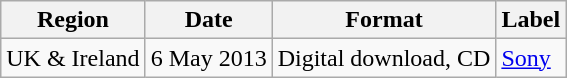<table class="wikitable">
<tr>
<th scope="col">Region</th>
<th scope="col">Date</th>
<th scope="col">Format</th>
<th scope="col">Label</th>
</tr>
<tr>
<td>UK & Ireland</td>
<td>6 May 2013</td>
<td>Digital download, CD</td>
<td><a href='#'>Sony</a></td>
</tr>
</table>
